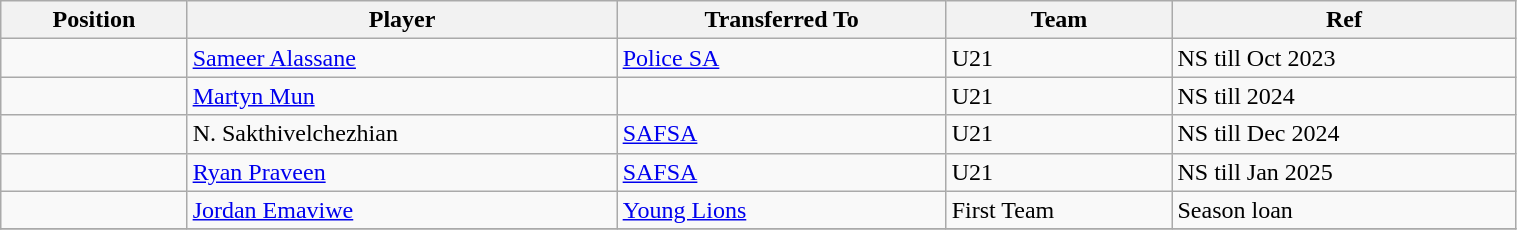<table class="wikitable sortable" style="width:80%; text-align:center; font-size:100%; text-align:left;">
<tr>
<th><strong>Position</strong></th>
<th><strong>Player</strong></th>
<th><strong>Transferred To</strong></th>
<th><strong>Team</strong></th>
<th><strong>Ref</strong></th>
</tr>
<tr>
<td></td>
<td> <a href='#'>Sameer Alassane</a></td>
<td> <a href='#'>Police SA</a></td>
<td>U21</td>
<td>NS till Oct 2023</td>
</tr>
<tr>
<td></td>
<td> <a href='#'>Martyn Mun</a></td>
<td></td>
<td>U21</td>
<td>NS till 2024</td>
</tr>
<tr>
<td></td>
<td> N. Sakthivelchezhian</td>
<td> <a href='#'>SAFSA</a></td>
<td>U21</td>
<td>NS till Dec 2024</td>
</tr>
<tr>
<td></td>
<td> <a href='#'>Ryan Praveen</a></td>
<td> <a href='#'>SAFSA</a></td>
<td>U21</td>
<td>NS till Jan 2025</td>
</tr>
<tr>
<td></td>
<td> <a href='#'>Jordan Emaviwe</a></td>
<td> <a href='#'>Young Lions</a></td>
<td>First Team</td>
<td>Season loan </td>
</tr>
<tr>
</tr>
</table>
